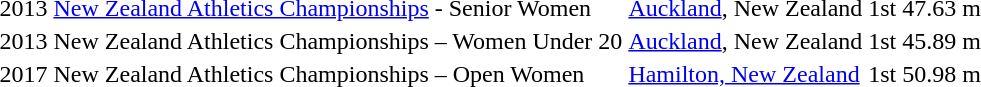<table>
<tr>
<td>2013</td>
<td><a href='#'>New Zealand Athletics Championships</a> - Senior Women</td>
<td><a href='#'>Auckland</a>, New Zealand</td>
<td>1st</td>
<td>47.63 m</td>
</tr>
<tr>
<td>2013</td>
<td>New Zealand Athletics Championships – Women Under 20</td>
<td><a href='#'>Auckland</a>, New Zealand</td>
<td>1st</td>
<td>45.89 m</td>
</tr>
<tr>
<td>2017</td>
<td>New Zealand Athletics Championships – Open Women</td>
<td><a href='#'>Hamilton, New Zealand</a></td>
<td>1st</td>
<td>50.98 m</td>
</tr>
</table>
